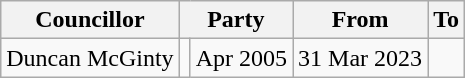<table class=wikitable>
<tr>
<th>Councillor</th>
<th colspan=2>Party</th>
<th>From</th>
<th>To</th>
</tr>
<tr>
<td>Duncan McGinty</td>
<td></td>
<td align=right>Apr 2005</td>
<td align=right>31 Mar 2023</td>
</tr>
</table>
